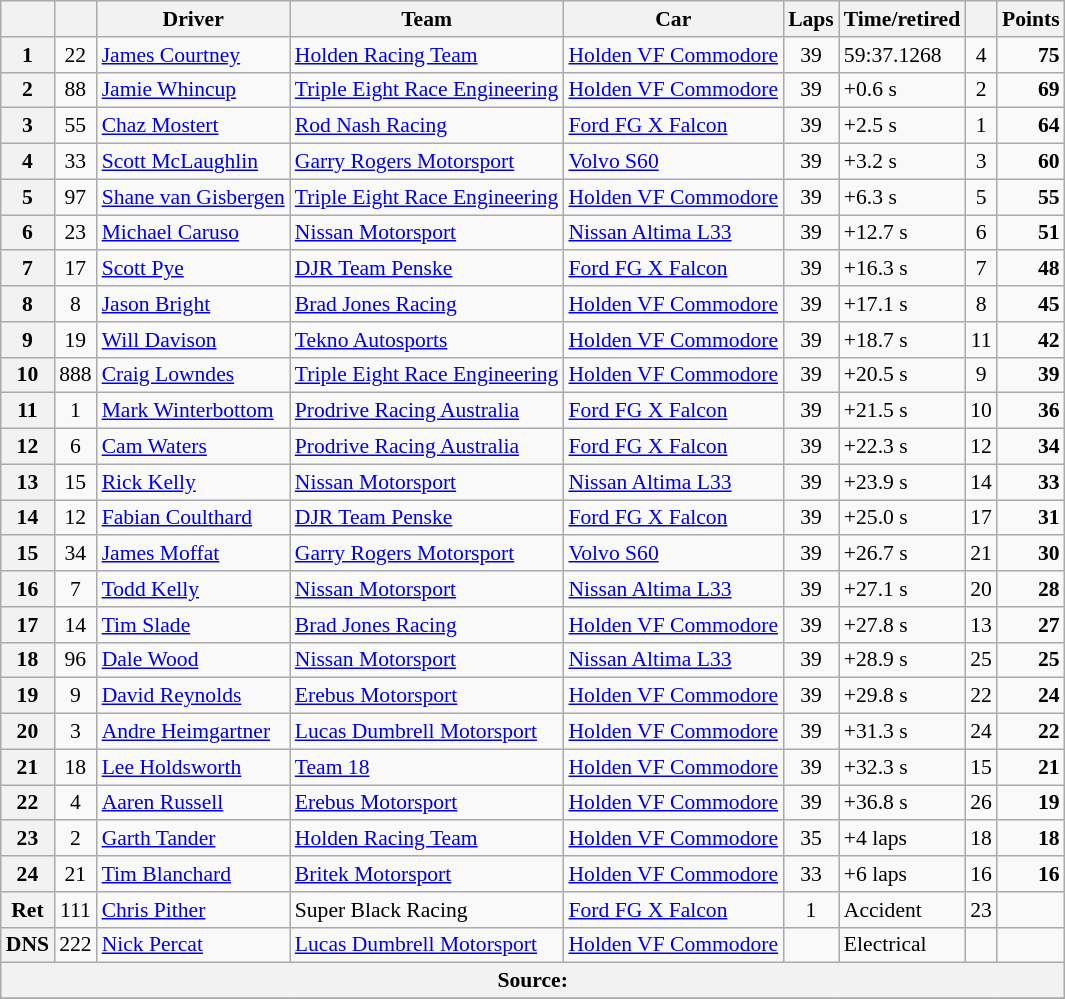<table class="wikitable" style="font-size: 90%">
<tr>
<th></th>
<th></th>
<th>Driver</th>
<th>Team</th>
<th>Car</th>
<th>Laps</th>
<th>Time/retired</th>
<th></th>
<th>Points</th>
</tr>
<tr>
<th>1</th>
<td align="center">22</td>
<td> <a href='#'>James Courtney</a></td>
<td><a href='#'>Holden Racing Team</a></td>
<td><a href='#'>Holden VF Commodore</a></td>
<td align="center">39</td>
<td>59:37.1268</td>
<td align="center">4</td>
<td align="right"><strong>75</strong></td>
</tr>
<tr>
<th>2</th>
<td align="center">88</td>
<td> <a href='#'>Jamie Whincup</a></td>
<td><a href='#'>Triple Eight Race Engineering</a></td>
<td><a href='#'>Holden VF Commodore</a></td>
<td align="center">39</td>
<td>+0.6 s</td>
<td align="center">2</td>
<td align="right"><strong>69</strong></td>
</tr>
<tr>
<th>3</th>
<td align="center">55</td>
<td> <a href='#'>Chaz Mostert</a></td>
<td><a href='#'>Rod Nash Racing</a></td>
<td><a href='#'>Ford FG X Falcon</a></td>
<td align="center">39</td>
<td>+2.5 s</td>
<td align="center">1</td>
<td align="right"><strong>64</strong></td>
</tr>
<tr>
<th>4</th>
<td align="center">33</td>
<td> <a href='#'>Scott McLaughlin</a></td>
<td><a href='#'>Garry Rogers Motorsport</a></td>
<td><a href='#'>Volvo S60</a></td>
<td align="center">39</td>
<td>+3.2 s</td>
<td align="center">3</td>
<td align="right"><strong>60</strong></td>
</tr>
<tr>
<th>5</th>
<td align="center">97</td>
<td> <a href='#'>Shane van Gisbergen</a></td>
<td><a href='#'>Triple Eight Race Engineering</a></td>
<td><a href='#'>Holden VF Commodore</a></td>
<td align="center">39</td>
<td>+6.3 s</td>
<td align="center">5</td>
<td align="right"><strong>55</strong></td>
</tr>
<tr>
<th>6</th>
<td align="center">23</td>
<td> <a href='#'>Michael Caruso</a></td>
<td><a href='#'>Nissan Motorsport</a></td>
<td><a href='#'>Nissan Altima L33</a></td>
<td align="center">39</td>
<td>+12.7 s</td>
<td align="center">6</td>
<td align="right"><strong>51</strong></td>
</tr>
<tr>
<th>7</th>
<td align="center">17</td>
<td> <a href='#'>Scott Pye</a></td>
<td><a href='#'>DJR Team Penske</a></td>
<td><a href='#'>Ford FG X Falcon</a></td>
<td align="center">39</td>
<td>+16.3 s</td>
<td align="center">7</td>
<td align="right"><strong>48</strong></td>
</tr>
<tr>
<th>8</th>
<td align="center">8</td>
<td> <a href='#'>Jason Bright</a></td>
<td><a href='#'>Brad Jones Racing</a></td>
<td><a href='#'>Holden VF Commodore</a></td>
<td align="center">39</td>
<td>+17.1 s</td>
<td align="center">8</td>
<td align="right"><strong>45</strong></td>
</tr>
<tr>
<th>9</th>
<td align="center">19</td>
<td> <a href='#'>Will Davison</a></td>
<td><a href='#'>Tekno Autosports</a></td>
<td><a href='#'>Holden VF Commodore</a></td>
<td align="center">39</td>
<td>+18.7 s</td>
<td align="center">11</td>
<td align="right"><strong>42</strong></td>
</tr>
<tr>
<th>10</th>
<td align="center">888</td>
<td> <a href='#'>Craig Lowndes</a></td>
<td><a href='#'>Triple Eight Race Engineering</a></td>
<td><a href='#'>Holden VF Commodore</a></td>
<td align="center">39</td>
<td>+20.5 s</td>
<td align="center">9</td>
<td align="right"><strong>39</strong></td>
</tr>
<tr>
<th>11</th>
<td align="center">1</td>
<td> <a href='#'>Mark Winterbottom</a></td>
<td><a href='#'>Prodrive Racing Australia</a></td>
<td><a href='#'>Ford FG X Falcon</a></td>
<td align="center">39</td>
<td>+21.5 s</td>
<td align="center">10</td>
<td align="right"><strong>36</strong></td>
</tr>
<tr>
<th>12</th>
<td align="center">6</td>
<td> <a href='#'>Cam Waters</a></td>
<td><a href='#'>Prodrive Racing Australia</a></td>
<td><a href='#'>Ford FG X Falcon</a></td>
<td align="center">39</td>
<td>+22.3 s</td>
<td align="center">12</td>
<td align="right"><strong>34</strong></td>
</tr>
<tr>
<th>13</th>
<td align="center">15</td>
<td> <a href='#'>Rick Kelly</a></td>
<td><a href='#'>Nissan Motorsport</a></td>
<td><a href='#'>Nissan Altima L33</a></td>
<td align="center">39</td>
<td>+23.9 s</td>
<td align="center">14</td>
<td align="right"><strong>33</strong></td>
</tr>
<tr>
<th>14</th>
<td align="center">12</td>
<td> <a href='#'>Fabian Coulthard</a></td>
<td><a href='#'>DJR Team Penske</a></td>
<td><a href='#'>Ford FG X Falcon</a></td>
<td align="center">39</td>
<td>+25.0 s</td>
<td align="center">17</td>
<td align="right"><strong>31</strong></td>
</tr>
<tr>
<th>15</th>
<td align="center">34</td>
<td> <a href='#'>James Moffat</a></td>
<td><a href='#'>Garry Rogers Motorsport</a></td>
<td><a href='#'>Volvo S60</a></td>
<td align="center">39</td>
<td>+26.7 s</td>
<td align="center">21</td>
<td align="right"><strong>30</strong></td>
</tr>
<tr>
<th>16</th>
<td align="center">7</td>
<td> <a href='#'>Todd Kelly</a></td>
<td><a href='#'>Nissan Motorsport</a></td>
<td><a href='#'>Nissan Altima L33</a></td>
<td align="center">39</td>
<td>+27.1 s</td>
<td align="center">20</td>
<td align="right"><strong>28</strong></td>
</tr>
<tr>
<th>17</th>
<td align="center">14</td>
<td> <a href='#'>Tim Slade</a></td>
<td><a href='#'>Brad Jones Racing</a></td>
<td><a href='#'>Holden VF Commodore</a></td>
<td align="center">39</td>
<td>+27.8 s</td>
<td align="center">13</td>
<td align="right"><strong>27</strong></td>
</tr>
<tr>
<th>18</th>
<td align="center">96</td>
<td> <a href='#'>Dale Wood</a></td>
<td><a href='#'>Nissan Motorsport</a></td>
<td><a href='#'>Nissan Altima L33</a></td>
<td align="center">39</td>
<td>+28.9 s</td>
<td align="center">25</td>
<td align="right"><strong>25</strong></td>
</tr>
<tr>
<th>19</th>
<td align="center">9</td>
<td> <a href='#'>David Reynolds</a></td>
<td><a href='#'>Erebus Motorsport</a></td>
<td><a href='#'>Holden VF Commodore</a></td>
<td align="center">39</td>
<td>+29.8 s</td>
<td align="center">22</td>
<td align="right"><strong>24</strong></td>
</tr>
<tr>
<th>20</th>
<td align="center">3</td>
<td> <a href='#'>Andre Heimgartner</a></td>
<td><a href='#'>Lucas Dumbrell Motorsport</a></td>
<td><a href='#'>Holden VF Commodore</a></td>
<td align="center">39</td>
<td>+31.3 s</td>
<td align="center">24</td>
<td align="right"><strong>22</strong></td>
</tr>
<tr>
<th>21</th>
<td align="center">18</td>
<td> <a href='#'>Lee Holdsworth</a></td>
<td><a href='#'>Team 18</a></td>
<td><a href='#'>Holden VF Commodore</a></td>
<td align="center">39</td>
<td>+32.3 s</td>
<td align="center">15</td>
<td align="right"><strong>21</strong></td>
</tr>
<tr>
<th>22</th>
<td align="center">4</td>
<td> <a href='#'>Aaren Russell</a></td>
<td><a href='#'>Erebus Motorsport</a></td>
<td><a href='#'>Holden VF Commodore</a></td>
<td align="center">39</td>
<td>+36.8 s</td>
<td align="center">26</td>
<td align="right"><strong>19</strong></td>
</tr>
<tr>
<th>23</th>
<td align="center">2</td>
<td> <a href='#'>Garth Tander</a></td>
<td><a href='#'>Holden Racing Team</a></td>
<td><a href='#'>Holden VF Commodore</a></td>
<td align="center">35</td>
<td>+4 laps</td>
<td align="center">18</td>
<td align="right"><strong>18</strong></td>
</tr>
<tr>
<th>24</th>
<td align="center">21</td>
<td> <a href='#'>Tim Blanchard</a></td>
<td><a href='#'>Britek Motorsport</a></td>
<td><a href='#'>Holden VF Commodore</a></td>
<td align="center">33</td>
<td>+6 laps</td>
<td align="center">16</td>
<td align="right"><strong>16</strong></td>
</tr>
<tr>
<th>Ret</th>
<td align="center">111</td>
<td> <a href='#'>Chris Pither</a></td>
<td>Super Black Racing</td>
<td><a href='#'>Ford FG X Falcon</a></td>
<td align="center">1</td>
<td>Accident</td>
<td align="center">23</td>
<td></td>
</tr>
<tr>
<th>DNS</th>
<td align="center">222</td>
<td> <a href='#'>Nick Percat</a></td>
<td><a href='#'>Lucas Dumbrell Motorsport</a></td>
<td><a href='#'>Holden VF Commodore</a></td>
<td></td>
<td>Electrical</td>
<td></td>
<td></td>
</tr>
<tr>
<th colspan="9">Source:</th>
</tr>
<tr>
</tr>
</table>
